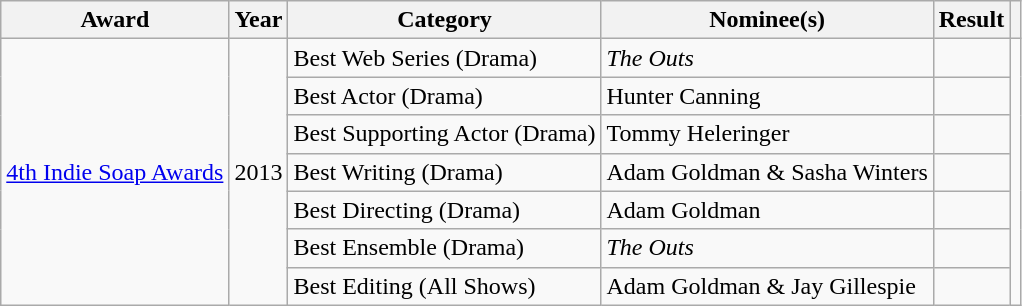<table class="wikitable">
<tr>
<th>Award</th>
<th>Year</th>
<th>Category</th>
<th>Nominee(s)</th>
<th>Result</th>
<th></th>
</tr>
<tr>
<td rowspan=7><a href='#'>4th Indie Soap Awards</a></td>
<td rowspan=7>2013</td>
<td>Best Web Series (Drama)</td>
<td><em>The Outs</em></td>
<td></td>
<td rowspan= "7" align=center></td>
</tr>
<tr>
<td>Best Actor (Drama)</td>
<td>Hunter Canning</td>
<td></td>
</tr>
<tr>
<td>Best Supporting Actor (Drama)</td>
<td>Tommy Heleringer</td>
<td></td>
</tr>
<tr>
<td>Best Writing (Drama)</td>
<td>Adam Goldman & Sasha Winters</td>
<td></td>
</tr>
<tr>
<td>Best Directing (Drama)</td>
<td>Adam Goldman</td>
<td></td>
</tr>
<tr>
<td>Best Ensemble (Drama)</td>
<td><em>The Outs</em></td>
<td></td>
</tr>
<tr>
<td>Best Editing (All Shows)</td>
<td>Adam Goldman & Jay Gillespie</td>
<td></td>
</tr>
</table>
